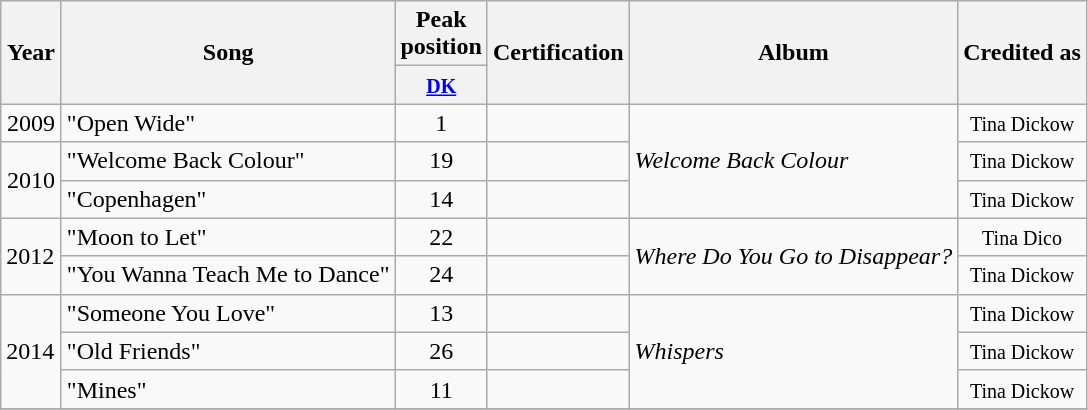<table class="wikitable">
<tr>
<th width="33" rowspan="2" style="text-align:center;">Year</th>
<th rowspan="2">Song</th>
<th colspan="1">Peak <br>position</th>
<th rowspan="2">Certification</th>
<th rowspan="2">Album</th>
<th rowspan="2">Credited as</th>
</tr>
<tr>
<th align="center"><a href='#'><small>DK<br></small></a></th>
</tr>
<tr>
<td align="center">2009</td>
<td>"Open Wide"</td>
<td align="center">1</td>
<td align="center"></td>
<td rowspan="3"><em>Welcome Back Colour</em></td>
<td style="text-align:center;"><small>Tina Dickow</small></td>
</tr>
<tr>
<td align="center" rowspan=2>2010</td>
<td>"Welcome Back Colour"</td>
<td align="center">19</td>
<td align="center"></td>
<td style="text-align:center;"><small>Tina Dickow</small></td>
</tr>
<tr>
<td>"Copenhagen"</td>
<td align="center">14</td>
<td align="center"></td>
<td style="text-align:center;"><small>Tina Dickow</small></td>
</tr>
<tr>
<td rowspan=2>2012</td>
<td>"Moon to Let"</td>
<td align="center">22</td>
<td align="center"></td>
<td rowspan="2"><em>Where Do You Go to Disappear?</em></td>
<td style="text-align:center;"><small>Tina Dico</small></td>
</tr>
<tr>
<td>"You Wanna Teach Me to Dance"</td>
<td align="center">24</td>
<td align="center"></td>
<td style="text-align:center;"><small>Tina Dickow</small></td>
</tr>
<tr>
<td rowspan=3>2014</td>
<td>"Someone You Love"</td>
<td align="center">13</td>
<td align="center"></td>
<td rowspan="3"><em>Whispers</em></td>
<td style="text-align:center;"><small>Tina Dickow</small></td>
</tr>
<tr>
<td>"Old Friends"</td>
<td align="center">26</td>
<td align="center"></td>
<td style="text-align:center;"><small>Tina Dickow</small></td>
</tr>
<tr>
<td>"Mines"</td>
<td align="center">11</td>
<td align="center"></td>
<td style="text-align:center;"><small>Tina Dickow</small></td>
</tr>
<tr>
</tr>
</table>
